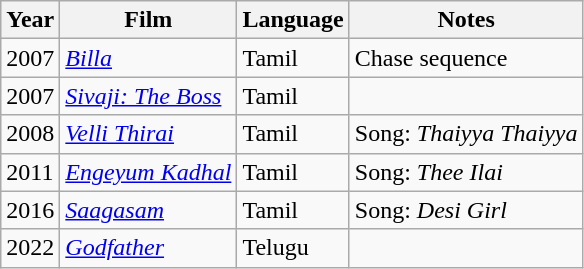<table class="wikitable sortable">
<tr>
<th>Year</th>
<th>Film</th>
<th>Language</th>
<th>Notes</th>
</tr>
<tr>
<td>2007</td>
<td><em><a href='#'>Billa</a></em></td>
<td>Tamil</td>
<td>Chase sequence</td>
</tr>
<tr>
<td>2007</td>
<td><em><a href='#'>Sivaji: The Boss</a></em></td>
<td>Tamil</td>
<td></td>
</tr>
<tr>
<td>2008</td>
<td><em><a href='#'>Velli Thirai</a></em></td>
<td>Tamil</td>
<td>Song: <em>Thaiyya Thaiyya</em></td>
</tr>
<tr>
<td>2011</td>
<td><em><a href='#'>Engeyum Kadhal</a></em></td>
<td>Tamil</td>
<td>Song: <em>Thee Ilai</em></td>
</tr>
<tr>
<td>2016</td>
<td><em><a href='#'>Saagasam</a></em></td>
<td>Tamil</td>
<td>Song: <em>Desi Girl</em></td>
</tr>
<tr>
<td>2022</td>
<td><em><a href='#'>Godfather</a></em></td>
<td>Telugu</td>
<td></td>
</tr>
</table>
